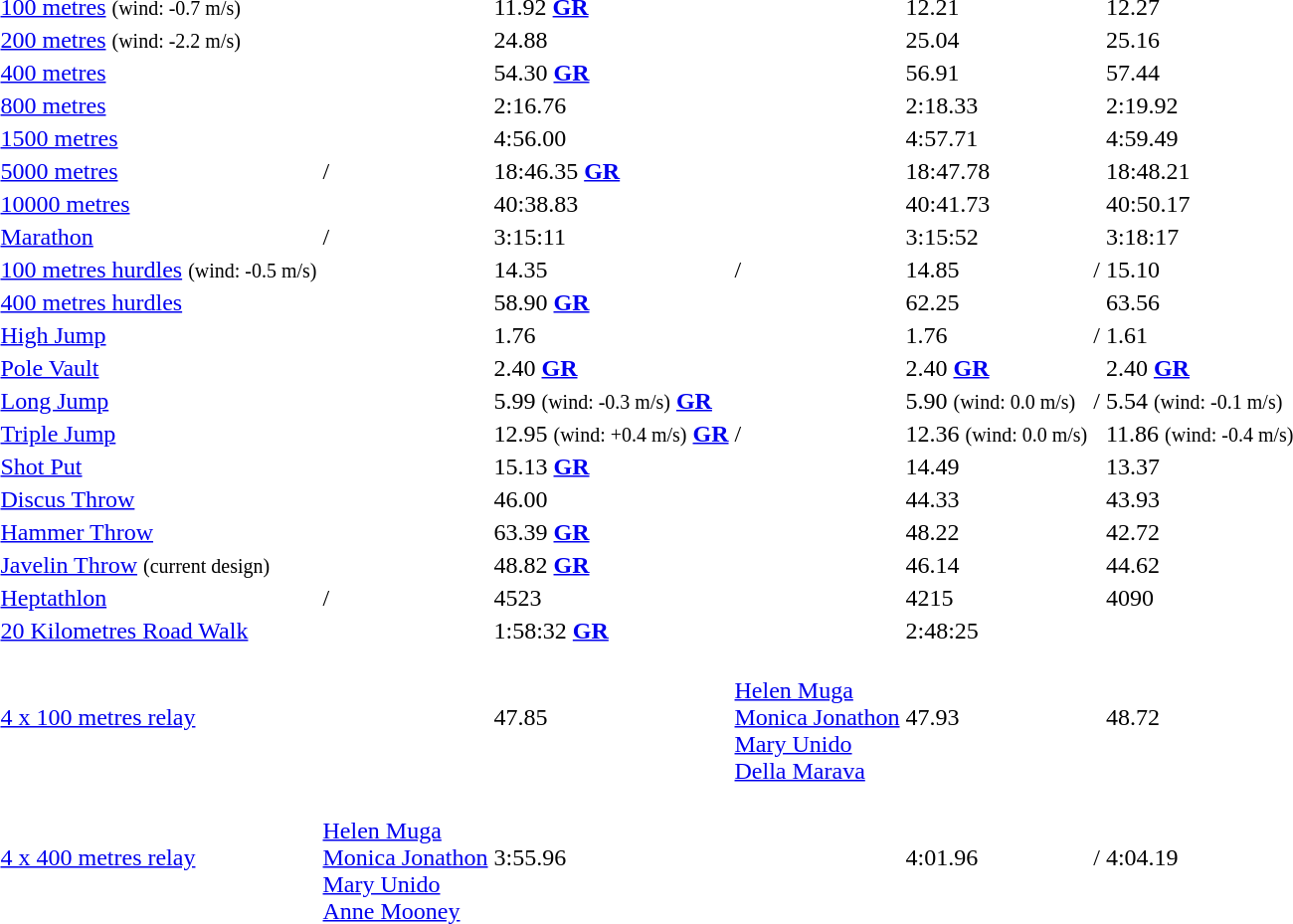<table>
<tr>
<td><a href='#'>100 metres</a> <small>(wind: -0.7 m/s)</small></td>
<td></td>
<td>11.92 <strong><a href='#'>GR</a></strong></td>
<td></td>
<td>12.21</td>
<td></td>
<td>12.27</td>
</tr>
<tr>
<td><a href='#'>200 metres</a> <small>(wind: -2.2 m/s)</small></td>
<td></td>
<td>24.88</td>
<td></td>
<td>25.04</td>
<td></td>
<td>25.16</td>
</tr>
<tr>
<td><a href='#'>400 metres</a></td>
<td></td>
<td>54.30 <strong><a href='#'>GR</a></strong></td>
<td></td>
<td>56.91</td>
<td></td>
<td>57.44</td>
</tr>
<tr>
<td><a href='#'>800 metres</a></td>
<td></td>
<td>2:16.76</td>
<td></td>
<td>2:18.33</td>
<td></td>
<td>2:19.92</td>
</tr>
<tr>
<td><a href='#'>1500 metres</a></td>
<td></td>
<td>4:56.00</td>
<td></td>
<td>4:57.71</td>
<td></td>
<td>4:59.49</td>
</tr>
<tr>
<td><a href='#'>5000 metres</a></td>
<td>/</td>
<td>18:46.35 <strong><a href='#'>GR</a></strong></td>
<td></td>
<td>18:47.78</td>
<td></td>
<td>18:48.21</td>
</tr>
<tr>
<td><a href='#'>10000 metres</a></td>
<td></td>
<td>40:38.83</td>
<td></td>
<td>40:41.73</td>
<td></td>
<td>40:50.17</td>
</tr>
<tr>
<td><a href='#'>Marathon</a></td>
<td>/</td>
<td>3:15:11</td>
<td></td>
<td>3:15:52</td>
<td></td>
<td>3:18:17</td>
</tr>
<tr>
<td><a href='#'>100 metres hurdles</a> <small>(wind: -0.5 m/s)</small></td>
<td></td>
<td>14.35</td>
<td>/</td>
<td>14.85</td>
<td>/</td>
<td>15.10</td>
</tr>
<tr>
<td><a href='#'>400 metres hurdles</a></td>
<td></td>
<td>58.90 <strong><a href='#'>GR</a></strong></td>
<td></td>
<td>62.25</td>
<td></td>
<td>63.56</td>
</tr>
<tr>
<td><a href='#'>High Jump</a></td>
<td></td>
<td>1.76</td>
<td></td>
<td>1.76</td>
<td>/</td>
<td>1.61</td>
</tr>
<tr>
<td><a href='#'>Pole Vault</a></td>
<td></td>
<td>2.40 <strong><a href='#'>GR</a></strong></td>
<td></td>
<td>2.40 <strong><a href='#'>GR</a></strong></td>
<td></td>
<td>2.40 <strong><a href='#'>GR</a></strong></td>
</tr>
<tr>
<td><a href='#'>Long Jump</a></td>
<td></td>
<td>5.99 <small>(wind: -0.3 m/s)</small> <strong><a href='#'>GR</a></strong></td>
<td></td>
<td>5.90 <small>(wind: 0.0 m/s)</small></td>
<td>/</td>
<td>5.54 <small>(wind: -0.1 m/s)</small></td>
</tr>
<tr>
<td><a href='#'>Triple Jump</a></td>
<td></td>
<td>12.95 <small>(wind: +0.4 m/s)</small> <strong><a href='#'>GR</a></strong></td>
<td>/</td>
<td>12.36 <small>(wind: 0.0 m/s)</small></td>
<td></td>
<td>11.86 <small>(wind: -0.4 m/s)</small></td>
</tr>
<tr>
<td><a href='#'>Shot Put</a></td>
<td></td>
<td>15.13 <strong><a href='#'>GR</a></strong></td>
<td></td>
<td>14.49</td>
<td></td>
<td>13.37</td>
</tr>
<tr>
<td><a href='#'>Discus Throw</a></td>
<td></td>
<td>46.00</td>
<td></td>
<td>44.33</td>
<td></td>
<td>43.93</td>
</tr>
<tr>
<td><a href='#'>Hammer Throw</a></td>
<td></td>
<td>63.39 <strong><a href='#'>GR</a></strong></td>
<td></td>
<td>48.22</td>
<td></td>
<td>42.72</td>
</tr>
<tr>
<td><a href='#'>Javelin Throw</a> <small>(current design)</small></td>
<td></td>
<td>48.82 <strong><a href='#'>GR</a></strong></td>
<td></td>
<td>46.14</td>
<td></td>
<td>44.62</td>
</tr>
<tr>
<td><a href='#'>Heptathlon</a></td>
<td>/</td>
<td>4523</td>
<td></td>
<td>4215</td>
<td></td>
<td>4090</td>
</tr>
<tr>
<td><a href='#'>20 Kilometres Road Walk</a></td>
<td></td>
<td>1:58:32 <strong><a href='#'>GR</a></strong></td>
<td></td>
<td>2:48:25</td>
<td></td>
<td></td>
</tr>
<tr>
<td><a href='#'>4 x 100 metres relay</a></td>
<td></td>
<td>47.85</td>
<td> <br> <a href='#'>Helen Muga</a> <br> <a href='#'>Monica Jonathon</a> <br> <a href='#'>Mary Unido</a> <br> <a href='#'>Della Marava</a></td>
<td>47.93</td>
<td></td>
<td>48.72</td>
</tr>
<tr>
<td><a href='#'>4 x 400 metres relay</a></td>
<td> <br> <a href='#'>Helen Muga</a> <br> <a href='#'>Monica Jonathon</a> <br> <a href='#'>Mary Unido</a> <br> <a href='#'>Anne Mooney</a></td>
<td>3:55.96</td>
<td></td>
<td>4:01.96</td>
<td>/</td>
<td>4:04.19</td>
</tr>
</table>
